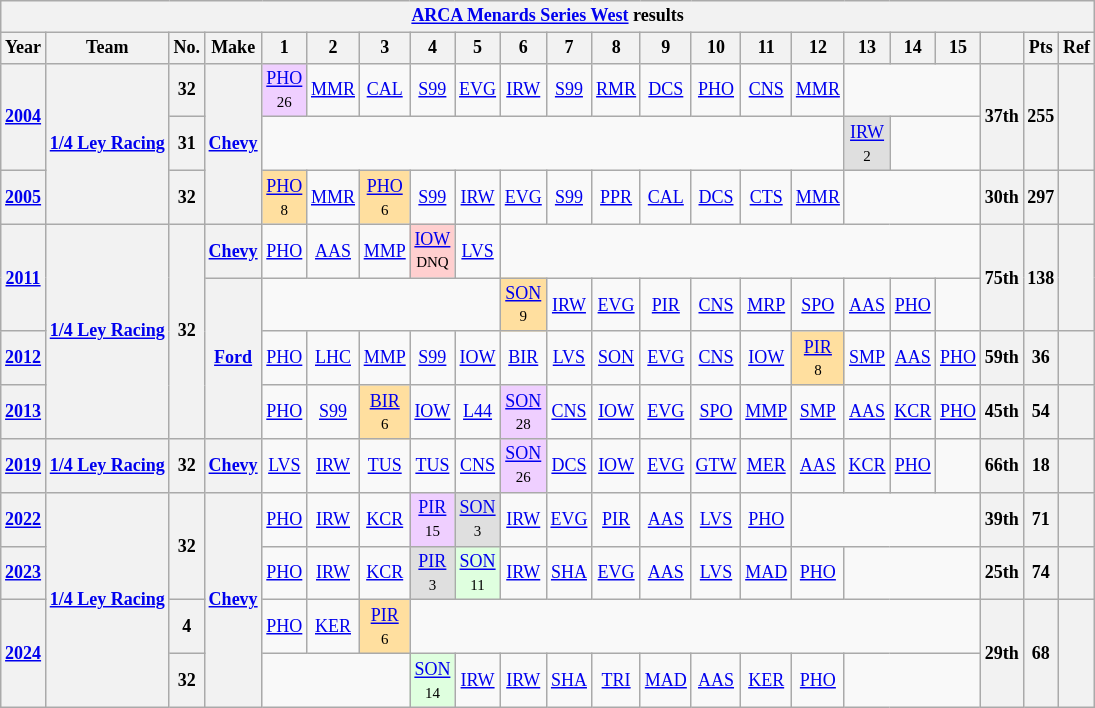<table class="wikitable" style="text-align:center; font-size:75%">
<tr>
<th colspan=22><a href='#'>ARCA Menards Series West</a> results</th>
</tr>
<tr>
<th>Year</th>
<th>Team</th>
<th>No.</th>
<th>Make</th>
<th>1</th>
<th>2</th>
<th>3</th>
<th>4</th>
<th>5</th>
<th>6</th>
<th>7</th>
<th>8</th>
<th>9</th>
<th>10</th>
<th>11</th>
<th>12</th>
<th>13</th>
<th>14</th>
<th>15</th>
<th></th>
<th>Pts</th>
<th>Ref</th>
</tr>
<tr>
<th rowspan=2><a href='#'>2004</a></th>
<th rowspan=3><a href='#'>1/4 Ley Racing</a></th>
<th>32</th>
<th rowspan=3><a href='#'>Chevy</a></th>
<td style="background:#EFCFFF;"><a href='#'>PHO</a><br><small>26</small></td>
<td><a href='#'>MMR</a></td>
<td><a href='#'>CAL</a></td>
<td><a href='#'>S99</a></td>
<td><a href='#'>EVG</a></td>
<td><a href='#'>IRW</a></td>
<td><a href='#'>S99</a></td>
<td><a href='#'>RMR</a></td>
<td><a href='#'>DCS</a></td>
<td><a href='#'>PHO</a></td>
<td><a href='#'>CNS</a></td>
<td><a href='#'>MMR</a></td>
<td colspan=3></td>
<th rowspan=2>37th</th>
<th rowspan=2>255</th>
<th rowspan=2></th>
</tr>
<tr>
<th>31</th>
<td colspan=12></td>
<td style="background:#DFDFDF;"><a href='#'>IRW</a><br><small>2</small></td>
<td colspan=2></td>
</tr>
<tr>
<th><a href='#'>2005</a></th>
<th>32</th>
<td style="background:#FFDF9F;"><a href='#'>PHO</a><br><small>8</small></td>
<td><a href='#'>MMR</a></td>
<td style="background:#FFDF9F;"><a href='#'>PHO</a><br><small>6</small></td>
<td><a href='#'>S99</a></td>
<td><a href='#'>IRW</a></td>
<td><a href='#'>EVG</a></td>
<td><a href='#'>S99</a></td>
<td><a href='#'>PPR</a></td>
<td><a href='#'>CAL</a></td>
<td><a href='#'>DCS</a></td>
<td><a href='#'>CTS</a></td>
<td><a href='#'>MMR</a></td>
<td colspan=3></td>
<th>30th</th>
<th>297</th>
<th></th>
</tr>
<tr>
<th rowspan=2><a href='#'>2011</a></th>
<th rowspan=4><a href='#'>1/4 Ley Racing</a></th>
<th rowspan=4>32</th>
<th><a href='#'>Chevy</a></th>
<td><a href='#'>PHO</a></td>
<td><a href='#'>AAS</a></td>
<td><a href='#'>MMP</a></td>
<td style="background:#FFCFCF;"><a href='#'>IOW</a><br><small>DNQ</small></td>
<td><a href='#'>LVS</a></td>
<td colspan=10></td>
<th rowspan=2>75th</th>
<th rowspan=2>138</th>
<th rowspan=2></th>
</tr>
<tr>
<th rowspan=3><a href='#'>Ford</a></th>
<td colspan=5></td>
<td style="background:#FFDF9F;"><a href='#'>SON</a><br><small>9</small></td>
<td><a href='#'>IRW</a></td>
<td><a href='#'>EVG</a></td>
<td><a href='#'>PIR</a></td>
<td><a href='#'>CNS</a></td>
<td><a href='#'>MRP</a></td>
<td><a href='#'>SPO</a></td>
<td><a href='#'>AAS</a></td>
<td><a href='#'>PHO</a></td>
<td></td>
</tr>
<tr>
<th><a href='#'>2012</a></th>
<td><a href='#'>PHO</a></td>
<td><a href='#'>LHC</a></td>
<td><a href='#'>MMP</a></td>
<td><a href='#'>S99</a></td>
<td><a href='#'>IOW</a></td>
<td><a href='#'>BIR</a></td>
<td><a href='#'>LVS</a></td>
<td><a href='#'>SON</a></td>
<td><a href='#'>EVG</a></td>
<td><a href='#'>CNS</a></td>
<td><a href='#'>IOW</a></td>
<td style="background:#FFDF9F;"><a href='#'>PIR</a><br><small>8</small></td>
<td><a href='#'>SMP</a></td>
<td><a href='#'>AAS</a></td>
<td><a href='#'>PHO</a></td>
<th>59th</th>
<th>36</th>
<th></th>
</tr>
<tr>
<th><a href='#'>2013</a></th>
<td><a href='#'>PHO</a></td>
<td><a href='#'>S99</a></td>
<td style="background:#FFDF9F;"><a href='#'>BIR</a><br><small>6</small></td>
<td><a href='#'>IOW</a></td>
<td><a href='#'>L44</a></td>
<td style="background:#EFCFFF;"><a href='#'>SON</a><br><small>28</small></td>
<td><a href='#'>CNS</a></td>
<td><a href='#'>IOW</a></td>
<td><a href='#'>EVG</a></td>
<td><a href='#'>SPO</a></td>
<td><a href='#'>MMP</a></td>
<td><a href='#'>SMP</a></td>
<td><a href='#'>AAS</a></td>
<td><a href='#'>KCR</a></td>
<td><a href='#'>PHO</a></td>
<th>45th</th>
<th>54</th>
<th></th>
</tr>
<tr>
<th><a href='#'>2019</a></th>
<th><a href='#'>1/4 Ley Racing</a></th>
<th>32</th>
<th><a href='#'>Chevy</a></th>
<td><a href='#'>LVS</a></td>
<td><a href='#'>IRW</a></td>
<td><a href='#'>TUS</a></td>
<td><a href='#'>TUS</a></td>
<td><a href='#'>CNS</a></td>
<td style="background:#EFCFFF;"><a href='#'>SON</a><br><small>26</small></td>
<td><a href='#'>DCS</a></td>
<td><a href='#'>IOW</a></td>
<td><a href='#'>EVG</a></td>
<td><a href='#'>GTW</a></td>
<td><a href='#'>MER</a></td>
<td><a href='#'>AAS</a></td>
<td><a href='#'>KCR</a></td>
<td><a href='#'>PHO</a></td>
<td></td>
<th>66th</th>
<th>18</th>
<th></th>
</tr>
<tr>
<th><a href='#'>2022</a></th>
<th rowspan=4><a href='#'>1/4 Ley Racing</a></th>
<th rowspan=2>32</th>
<th rowspan=4><a href='#'>Chevy</a></th>
<td><a href='#'>PHO</a></td>
<td><a href='#'>IRW</a></td>
<td><a href='#'>KCR</a></td>
<td style="background:#EFCFFF;"><a href='#'>PIR</a><br><small>15</small></td>
<td style="background:#DFDFDF;"><a href='#'>SON</a><br><small>3</small></td>
<td><a href='#'>IRW</a></td>
<td><a href='#'>EVG</a></td>
<td><a href='#'>PIR</a></td>
<td><a href='#'>AAS</a></td>
<td><a href='#'>LVS</a></td>
<td><a href='#'>PHO</a></td>
<td colspan=4></td>
<th>39th</th>
<th>71</th>
<th></th>
</tr>
<tr>
<th><a href='#'>2023</a></th>
<td><a href='#'>PHO</a></td>
<td><a href='#'>IRW</a></td>
<td><a href='#'>KCR</a></td>
<td style="background:#DFDFDF;"><a href='#'>PIR</a><br><small>3</small></td>
<td style="background:#DFFFDF;"><a href='#'>SON</a><br><small>11</small></td>
<td><a href='#'>IRW</a></td>
<td><a href='#'>SHA</a></td>
<td><a href='#'>EVG</a></td>
<td><a href='#'>AAS</a></td>
<td><a href='#'>LVS</a></td>
<td><a href='#'>MAD</a></td>
<td><a href='#'>PHO</a></td>
<td colspan=3></td>
<th>25th</th>
<th>74</th>
<th></th>
</tr>
<tr>
<th rowspan=2><a href='#'>2024</a></th>
<th>4</th>
<td><a href='#'>PHO</a></td>
<td><a href='#'>KER</a></td>
<td style="background:#FFDF9F;"><a href='#'>PIR</a><br><small>6</small></td>
<td colspan=12></td>
<th rowspan=2>29th</th>
<th rowspan=2>68</th>
<th rowspan=2></th>
</tr>
<tr>
<th>32</th>
<td colspan=3></td>
<td style="background:#DFFFDF;"><a href='#'>SON</a><br><small>14</small></td>
<td><a href='#'>IRW</a></td>
<td><a href='#'>IRW</a></td>
<td><a href='#'>SHA</a></td>
<td><a href='#'>TRI</a></td>
<td><a href='#'>MAD</a></td>
<td><a href='#'>AAS</a></td>
<td><a href='#'>KER</a></td>
<td><a href='#'>PHO</a></td>
<td colspan=3></td>
</tr>
</table>
